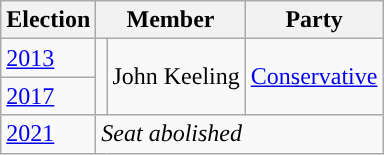<table class="wikitable">
<tr>
<th>Election</th>
<th colspan="2">Member</th>
<th>Party</th>
</tr>
<tr>
<td><a href='#'>2013</a></td>
<td rowspan="2" style="background-color: "></td>
<td rowspan="2">John Keeling</td>
<td rowspan="2"><a href='#'>Conservative</a></td>
</tr>
<tr>
<td><a href='#'>2017</a></td>
</tr>
<tr>
<td><a href='#'>2021</a></td>
<td colspan="3"><em>Seat abolished</em></td>
</tr>
</table>
